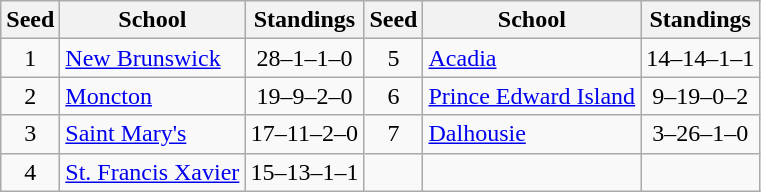<table class="wikitable">
<tr>
<th>Seed</th>
<th>School</th>
<th>Standings</th>
<th>Seed</th>
<th>School</th>
<th>Standings</th>
</tr>
<tr>
<td align=center>1</td>
<td><a href='#'>New Brunswick</a></td>
<td align=center>28–1–1–0</td>
<td align=center>5</td>
<td><a href='#'>Acadia</a></td>
<td align=center>14–14–1–1</td>
</tr>
<tr>
<td align=center>2</td>
<td><a href='#'>Moncton</a></td>
<td align=center>19–9–2–0</td>
<td align=center>6</td>
<td><a href='#'>Prince Edward Island</a></td>
<td align=center>9–19–0–2</td>
</tr>
<tr>
<td align=center>3</td>
<td><a href='#'>Saint Mary's</a></td>
<td align=center>17–11–2–0</td>
<td align=center>7</td>
<td><a href='#'>Dalhousie</a></td>
<td align=center>3–26–1–0</td>
</tr>
<tr>
<td align=center>4</td>
<td><a href='#'>St. Francis Xavier</a></td>
<td align=center>15–13–1–1</td>
<td></td>
<td></td>
<td></td>
</tr>
</table>
